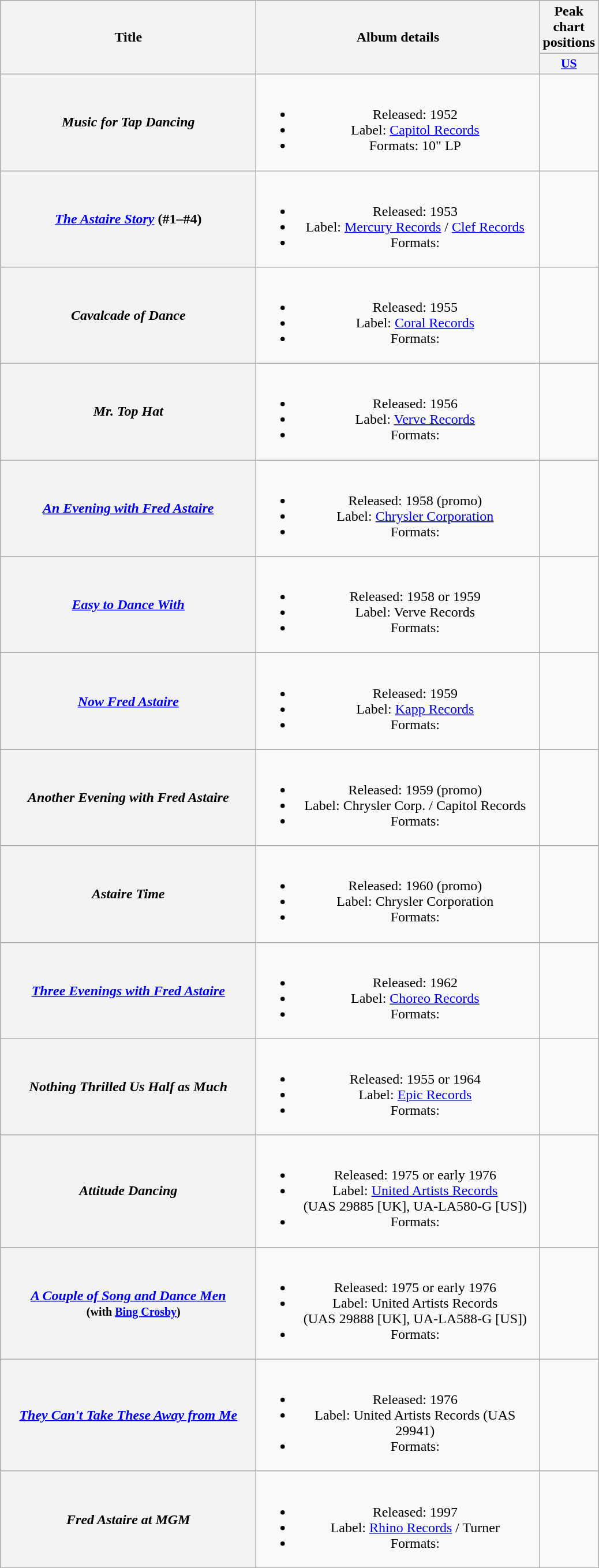<table class="wikitable plainrowheaders" style="text-align:center;" border="1">
<tr>
<th scope="col" rowspan="2" style="width:18em;">Title</th>
<th scope="col" rowspan="2" style="width:20em;">Album details</th>
<th scope="col">Peak chart positions</th>
</tr>
<tr>
<th scope="col" style="width:3em;font-size:90%;"><a href='#'>US</a></th>
</tr>
<tr>
<th scope="row"><em>Music for Tap Dancing</em></th>
<td><br><ul><li>Released: 1952</li><li>Label: <a href='#'>Capitol Records</a></li><li>Formats: 10" LP</li></ul></td>
<td></td>
</tr>
<tr>
<th scope="row"><em><a href='#'>The Astaire Story</a></em> (#1–#4)</th>
<td><br><ul><li>Released: 1953</li><li>Label: <a href='#'>Mercury Records</a> / <a href='#'>Clef Records</a></li><li>Formats:</li></ul></td>
<td></td>
</tr>
<tr>
<th scope="row"><em>Cavalcade of Dance</em></th>
<td><br><ul><li>Released: 1955</li><li>Label: <a href='#'>Coral Records</a></li><li>Formats:</li></ul></td>
<td></td>
</tr>
<tr>
<th scope="row"><em>Mr. Top Hat</em></th>
<td><br><ul><li>Released: 1956</li><li>Label: <a href='#'>Verve Records</a></li><li>Formats:</li></ul></td>
<td></td>
</tr>
<tr>
<th scope="row"><em><a href='#'>An Evening with Fred Astaire</a></em></th>
<td><br><ul><li>Released: 1958 (promo)</li><li>Label: <a href='#'>Chrysler Corporation</a></li><li>Formats:</li></ul></td>
<td></td>
</tr>
<tr>
<th scope="row"><em><a href='#'>Easy to Dance With</a></em></th>
<td><br><ul><li>Released: 1958 or 1959</li><li>Label: Verve Records</li><li>Formats:</li></ul></td>
<td></td>
</tr>
<tr>
<th scope="row"><em><a href='#'>Now Fred Astaire</a></em></th>
<td><br><ul><li>Released: 1959</li><li>Label: <a href='#'>Kapp Records</a></li><li>Formats:</li></ul></td>
<td></td>
</tr>
<tr>
<th scope="row"><em>Another Evening with Fred Astaire</em></th>
<td><br><ul><li>Released: 1959 (promo)</li><li>Label: Chrysler Corp. / Capitol Records</li><li>Formats:</li></ul></td>
<td></td>
</tr>
<tr>
<th scope="row"><em>Astaire Time</em></th>
<td><br><ul><li>Released: 1960 (promo)</li><li>Label: Chrysler Corporation</li><li>Formats:</li></ul></td>
<td></td>
</tr>
<tr>
<th scope="row"><em><a href='#'>Three Evenings with Fred Astaire</a></em></th>
<td><br><ul><li>Released: 1962</li><li>Label: <a href='#'>Choreo Records</a></li><li>Formats:</li></ul></td>
<td></td>
</tr>
<tr>
<th scope="row"><em>Nothing Thrilled Us Half as Much</em></th>
<td><br><ul><li>Released: 1955 or 1964</li><li>Label: <a href='#'>Epic Records</a></li><li>Formats:</li></ul></td>
<td></td>
</tr>
<tr>
<th scope="row"><em>Attitude Dancing</em></th>
<td><br><ul><li>Released: 1975 or early 1976</li><li>Label: <a href='#'>United Artists Records</a><br>(UAS 29885 [UK], UA-LA580-G [US])</li><li>Formats:</li></ul></td>
<td></td>
</tr>
<tr>
<th scope="row"><em><a href='#'>A Couple of Song and Dance Men</a></em><br>   <small>(with <a href='#'>Bing Crosby</a>)</small></th>
<td><br><ul><li>Released: 1975 or early 1976</li><li>Label: United Artists Records<br>(UAS 29888 [UK], UA-LA588-G [US])</li><li>Formats:</li></ul></td>
<td></td>
</tr>
<tr>
<th scope="row"><em><a href='#'>They Can't Take These Away from Me</a></em></th>
<td><br><ul><li>Released: 1976</li><li>Label: United Artists Records (UAS 29941)</li><li>Formats:</li></ul></td>
<td></td>
</tr>
<tr>
<th scope="row"><em>Fred Astaire at MGM</em></th>
<td><br><ul><li>Released: 1997</li><li>Label: <a href='#'>Rhino Records</a> / Turner</li><li>Formats:</li></ul></td>
<td></td>
</tr>
</table>
